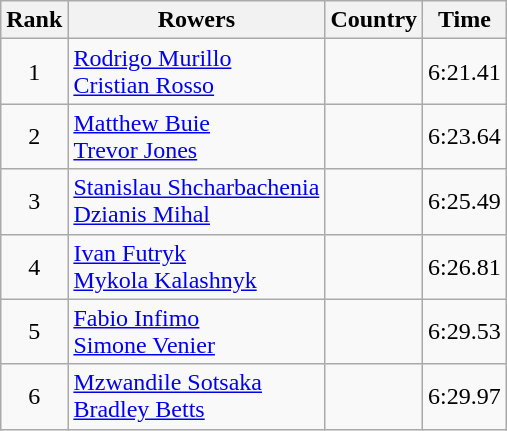<table class="wikitable" style="text-align:center">
<tr>
<th>Rank</th>
<th>Rowers</th>
<th>Country</th>
<th>Time</th>
</tr>
<tr>
<td>1</td>
<td align="left"><a href='#'>Rodrigo Murillo</a><br><a href='#'>Cristian Rosso</a></td>
<td align="left"></td>
<td>6:21.41</td>
</tr>
<tr>
<td>2</td>
<td align="left"><a href='#'>Matthew Buie</a><br><a href='#'>Trevor Jones</a></td>
<td align="left"></td>
<td>6:23.64</td>
</tr>
<tr>
<td>3</td>
<td align="left"><a href='#'>Stanislau Shcharbachenia</a><br><a href='#'>Dzianis Mihal</a></td>
<td align="left"></td>
<td>6:25.49</td>
</tr>
<tr>
<td>4</td>
<td align="left"><a href='#'>Ivan Futryk</a><br><a href='#'>Mykola Kalashnyk</a></td>
<td align="left"></td>
<td>6:26.81</td>
</tr>
<tr>
<td>5</td>
<td align="left"><a href='#'>Fabio Infimo</a><br><a href='#'>Simone Venier</a></td>
<td align="left"></td>
<td>6:29.53</td>
</tr>
<tr>
<td>6</td>
<td align="left"><a href='#'>Mzwandile Sotsaka</a><br><a href='#'>Bradley Betts</a></td>
<td align="left"></td>
<td>6:29.97</td>
</tr>
</table>
